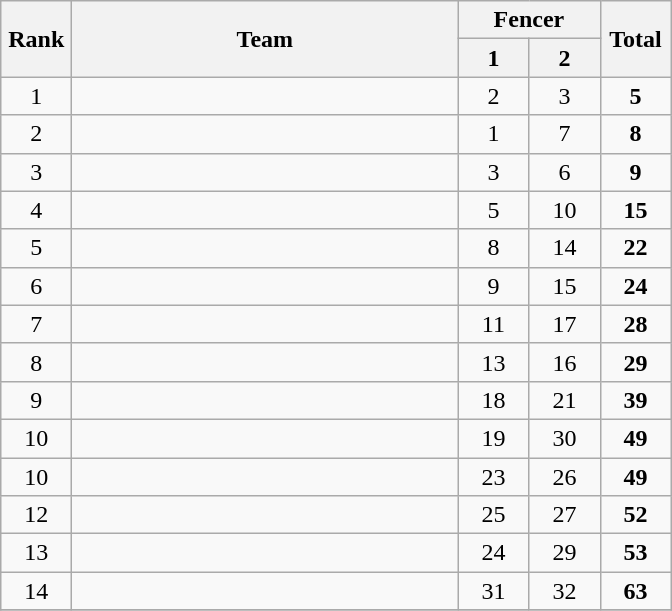<table class=wikitable style="text-align:center">
<tr>
<th rowspan=2 width=40>Rank</th>
<th rowspan=2 width=250>Team</th>
<th colspan=2>Fencer</th>
<th rowspan=2 width=40>Total</th>
</tr>
<tr>
<th width=40>1</th>
<th width=40>2</th>
</tr>
<tr>
<td>1</td>
<td align=left></td>
<td>2</td>
<td>3</td>
<td><strong>5</strong></td>
</tr>
<tr>
<td>2</td>
<td align=left></td>
<td>1</td>
<td>7</td>
<td><strong>8</strong></td>
</tr>
<tr>
<td>3</td>
<td align=left></td>
<td>3</td>
<td>6</td>
<td><strong>9</strong></td>
</tr>
<tr>
<td>4</td>
<td align=left></td>
<td>5</td>
<td>10</td>
<td><strong>15</strong></td>
</tr>
<tr>
<td>5</td>
<td align=left></td>
<td>8</td>
<td>14</td>
<td><strong>22</strong></td>
</tr>
<tr>
<td>6</td>
<td align=left></td>
<td>9</td>
<td>15</td>
<td><strong>24</strong></td>
</tr>
<tr>
<td>7</td>
<td align=left></td>
<td>11</td>
<td>17</td>
<td><strong>28</strong></td>
</tr>
<tr>
<td>8</td>
<td align=left></td>
<td>13</td>
<td>16</td>
<td><strong>29</strong></td>
</tr>
<tr>
<td>9</td>
<td align=left></td>
<td>18</td>
<td>21</td>
<td><strong>39</strong></td>
</tr>
<tr>
<td>10</td>
<td align=left></td>
<td>19</td>
<td>30</td>
<td><strong>49</strong></td>
</tr>
<tr>
<td>10</td>
<td align=left></td>
<td>23</td>
<td>26</td>
<td><strong>49</strong></td>
</tr>
<tr>
<td>12</td>
<td align=left></td>
<td>25</td>
<td>27</td>
<td><strong>52</strong></td>
</tr>
<tr>
<td>13</td>
<td align=left></td>
<td>24</td>
<td>29</td>
<td><strong>53</strong></td>
</tr>
<tr>
<td>14</td>
<td align=left></td>
<td>31</td>
<td>32</td>
<td><strong>63</strong></td>
</tr>
<tr>
</tr>
</table>
